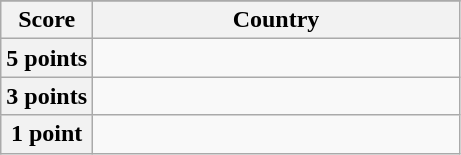<table class="wikitable">
<tr>
</tr>
<tr>
<th scope="col" width="20%">Score</th>
<th scope="col">Country</th>
</tr>
<tr>
<th scope="row">5 points</th>
<td></td>
</tr>
<tr>
<th scope="row">3 points</th>
<td></td>
</tr>
<tr>
<th scope="row">1 point</th>
<td></td>
</tr>
</table>
